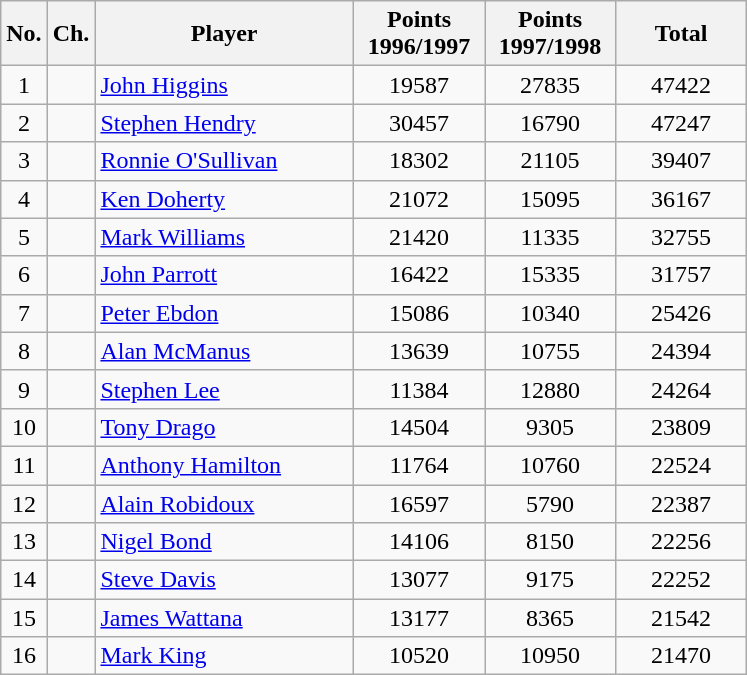<table class="wikitable" style="text-align: center;">
<tr>
<th>No.</th>
<th>Ch.</th>
<th width=165>Player</th>
<th width=80>Points 1996/1997</th>
<th width=80>Points 1997/1998</th>
<th width=80>Total</th>
</tr>
<tr>
<td>1</td>
<td></td>
<td style="text-align:left;"> <a href='#'>John Higgins</a></td>
<td>19587</td>
<td>27835</td>
<td>47422</td>
</tr>
<tr>
<td>2</td>
<td></td>
<td style="text-align:left;"> <a href='#'>Stephen Hendry</a></td>
<td>30457</td>
<td>16790</td>
<td>47247</td>
</tr>
<tr>
<td>3</td>
<td></td>
<td style="text-align:left;"> <a href='#'>Ronnie O'Sullivan</a></td>
<td>18302</td>
<td>21105</td>
<td>39407</td>
</tr>
<tr>
<td>4</td>
<td></td>
<td style="text-align:left;"> <a href='#'>Ken Doherty</a></td>
<td>21072</td>
<td>15095</td>
<td>36167</td>
</tr>
<tr>
<td>5</td>
<td></td>
<td style="text-align:left;"> <a href='#'>Mark Williams</a></td>
<td>21420</td>
<td>11335</td>
<td>32755</td>
</tr>
<tr>
<td>6</td>
<td></td>
<td style="text-align:left;"> <a href='#'>John Parrott</a></td>
<td>16422</td>
<td>15335</td>
<td>31757</td>
</tr>
<tr>
<td>7</td>
<td></td>
<td style="text-align:left;"> <a href='#'>Peter Ebdon</a></td>
<td>15086</td>
<td>10340</td>
<td>25426</td>
</tr>
<tr>
<td>8</td>
<td></td>
<td style="text-align:left;"> <a href='#'>Alan McManus</a></td>
<td>13639</td>
<td>10755</td>
<td>24394</td>
</tr>
<tr>
<td>9</td>
<td></td>
<td style="text-align:left;"> <a href='#'>Stephen Lee</a></td>
<td>11384</td>
<td>12880</td>
<td>24264</td>
</tr>
<tr>
<td>10</td>
<td></td>
<td style="text-align:left;"> <a href='#'>Tony Drago</a></td>
<td>14504</td>
<td>9305</td>
<td>23809</td>
</tr>
<tr>
<td>11</td>
<td></td>
<td style="text-align:left;"> <a href='#'>Anthony Hamilton</a></td>
<td>11764</td>
<td>10760</td>
<td>22524</td>
</tr>
<tr>
<td>12</td>
<td></td>
<td style="text-align:left;"> <a href='#'>Alain Robidoux</a></td>
<td>16597</td>
<td>5790</td>
<td>22387</td>
</tr>
<tr>
<td>13</td>
<td></td>
<td style="text-align:left;"> <a href='#'>Nigel Bond</a></td>
<td>14106</td>
<td>8150</td>
<td>22256</td>
</tr>
<tr>
<td>14</td>
<td></td>
<td style="text-align:left;"> <a href='#'>Steve Davis</a></td>
<td>13077</td>
<td>9175</td>
<td>22252</td>
</tr>
<tr>
<td>15</td>
<td></td>
<td style="text-align:left;"> <a href='#'>James Wattana</a></td>
<td>13177</td>
<td>8365</td>
<td>21542</td>
</tr>
<tr>
<td>16</td>
<td></td>
<td style="text-align:left;"> <a href='#'>Mark King</a></td>
<td>10520</td>
<td>10950</td>
<td>21470</td>
</tr>
</table>
